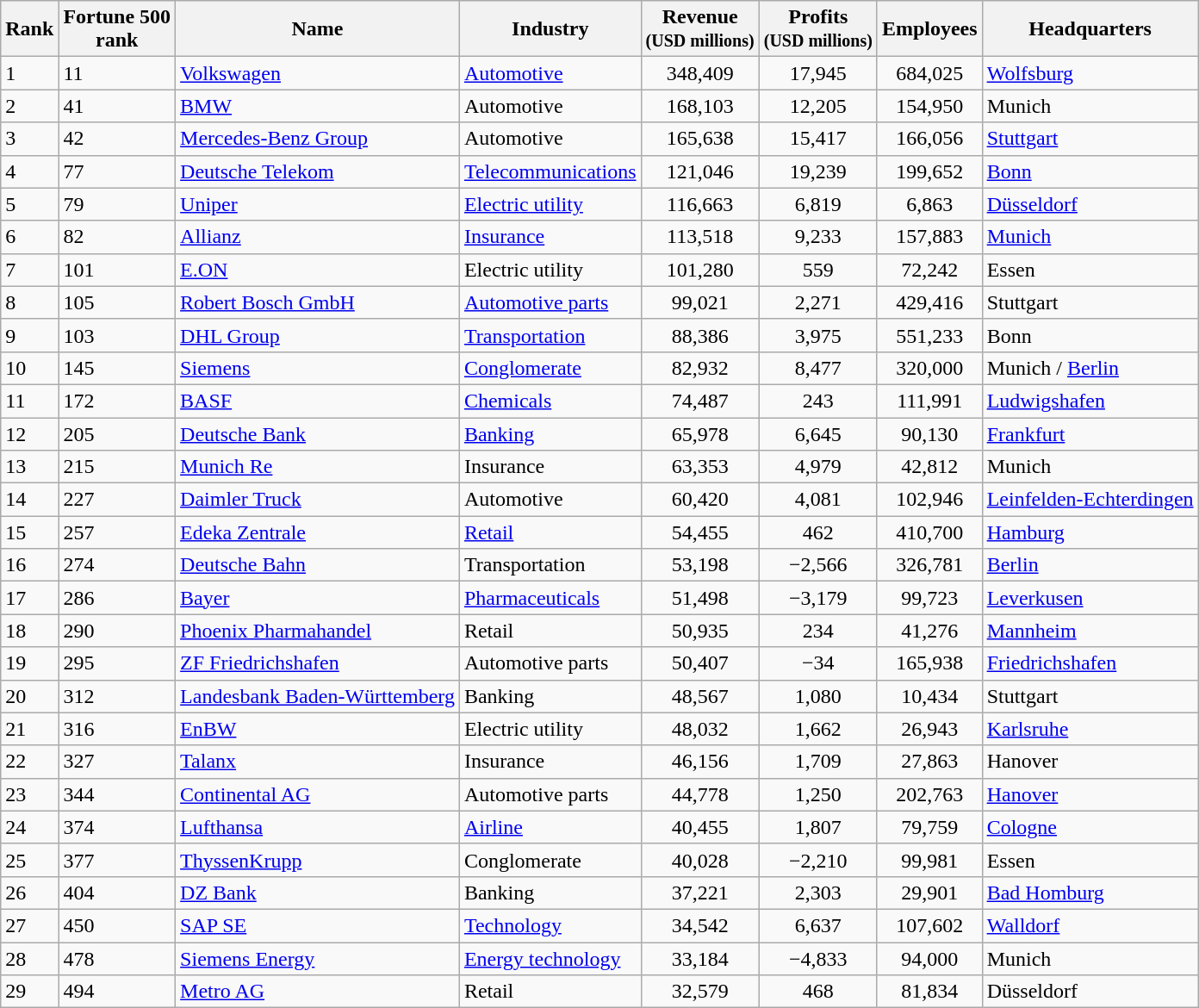<table class="wikitable sortable">
<tr>
<th>Rank</th>
<th>Fortune 500<br>rank</th>
<th>Name</th>
<th>Industry</th>
<th>Revenue<br><small>(USD millions)</small></th>
<th>Profits<br><small>(USD millions)</small></th>
<th>Employees</th>
<th>Headquarters</th>
</tr>
<tr>
<td>1</td>
<td>11</td>
<td><a href='#'>Volkswagen</a></td>
<td><a href='#'>Automotive</a></td>
<td style="text-align:center;">348,409</td>
<td style="text-align:center;">17,945</td>
<td style="text-align:center;">684,025</td>
<td><a href='#'>Wolfsburg</a></td>
</tr>
<tr>
<td>2</td>
<td>41</td>
<td><a href='#'>BMW</a></td>
<td>Automotive</td>
<td style="text-align:center;">168,103</td>
<td style="text-align:center;">12,205</td>
<td style="text-align:center;">154,950</td>
<td>Munich</td>
</tr>
<tr>
<td>3</td>
<td>42</td>
<td><a href='#'>Mercedes-Benz Group</a></td>
<td>Automotive</td>
<td style="text-align:center;">165,638</td>
<td style="text-align:center;">15,417</td>
<td style="text-align:center;">166,056</td>
<td><a href='#'>Stuttgart</a></td>
</tr>
<tr>
<td>4</td>
<td>77</td>
<td><a href='#'>Deutsche Telekom</a></td>
<td><a href='#'>Telecommunications</a></td>
<td style="text-align:center;">121,046</td>
<td style="text-align:center;">19,239</td>
<td style="text-align:center;">199,652</td>
<td><a href='#'>Bonn</a></td>
</tr>
<tr>
<td>5</td>
<td>79</td>
<td><a href='#'>Uniper</a></td>
<td><a href='#'>Electric utility</a></td>
<td style="text-align:center;">116,663</td>
<td style="text-align:center;">6,819</td>
<td style="text-align:center;">6,863</td>
<td><a href='#'>Düsseldorf</a></td>
</tr>
<tr>
<td>6</td>
<td>82</td>
<td><a href='#'>Allianz</a></td>
<td><a href='#'>Insurance</a></td>
<td style="text-align:center;">113,518</td>
<td style="text-align:center;">9,233</td>
<td style="text-align:center;">157,883</td>
<td><a href='#'>Munich</a></td>
</tr>
<tr>
<td>7</td>
<td>101</td>
<td><a href='#'>E.ON</a></td>
<td>Electric utility</td>
<td style="text-align:center;">101,280</td>
<td style="text-align:center;">559</td>
<td style="text-align:center;">72,242</td>
<td>Essen</td>
</tr>
<tr>
<td>8</td>
<td>105</td>
<td><a href='#'>Robert Bosch GmbH</a></td>
<td><a href='#'>Automotive parts</a></td>
<td style="text-align:center;">99,021</td>
<td style="text-align:center;">2,271</td>
<td style="text-align:center;">429,416</td>
<td>Stuttgart</td>
</tr>
<tr>
<td>9</td>
<td>103</td>
<td><a href='#'>DHL Group</a></td>
<td><a href='#'>Transportation</a></td>
<td style="text-align:center;">88,386</td>
<td style="text-align:center;">3,975</td>
<td style="text-align:center;">551,233</td>
<td>Bonn</td>
</tr>
<tr>
<td>10</td>
<td>145</td>
<td><a href='#'>Siemens</a></td>
<td><a href='#'>Conglomerate</a></td>
<td style="text-align:center;">82,932</td>
<td style="text-align:center;">8,477</td>
<td style="text-align:center;">320,000</td>
<td>Munich / <a href='#'>Berlin</a></td>
</tr>
<tr>
<td>11</td>
<td>172</td>
<td><a href='#'>BASF</a></td>
<td><a href='#'>Chemicals</a></td>
<td style="text-align:center;">74,487</td>
<td style="text-align:center;">243</td>
<td style="text-align:center;">111,991</td>
<td><a href='#'>Ludwigshafen</a></td>
</tr>
<tr>
<td>12</td>
<td>205</td>
<td><a href='#'>Deutsche Bank</a></td>
<td><a href='#'>Banking</a></td>
<td style="text-align:center;">65,978</td>
<td style="text-align:center;">6,645</td>
<td style="text-align:center;">90,130</td>
<td><a href='#'>Frankfurt</a></td>
</tr>
<tr>
<td>13</td>
<td>215</td>
<td><a href='#'>Munich Re</a></td>
<td>Insurance</td>
<td style="text-align:center;">63,353</td>
<td style="text-align:center;">4,979</td>
<td style="text-align:center;">42,812</td>
<td>Munich</td>
</tr>
<tr>
<td>14</td>
<td>227</td>
<td><a href='#'>Daimler Truck</a></td>
<td>Automotive</td>
<td style="text-align:center;">60,420</td>
<td style="text-align:center;">4,081</td>
<td style="text-align:center;">102,946</td>
<td><a href='#'>Leinfelden-Echterdingen</a></td>
</tr>
<tr>
<td>15</td>
<td>257</td>
<td><a href='#'>Edeka Zentrale</a></td>
<td><a href='#'>Retail</a></td>
<td style="text-align:center;">54,455</td>
<td style="text-align:center;">462</td>
<td style="text-align:center;">410,700</td>
<td><a href='#'>Hamburg</a></td>
</tr>
<tr>
<td>16</td>
<td>274</td>
<td><a href='#'>Deutsche Bahn</a></td>
<td>Transportation</td>
<td style="text-align:center;">53,198</td>
<td style="text-align:center;">−2,566</td>
<td style="text-align:center;">326,781</td>
<td><a href='#'>Berlin</a></td>
</tr>
<tr>
<td>17</td>
<td>286</td>
<td><a href='#'>Bayer</a></td>
<td><a href='#'>Pharmaceuticals</a></td>
<td style="text-align:center;">51,498</td>
<td style="text-align:center;">−3,179</td>
<td style="text-align:center;">99,723</td>
<td><a href='#'>Leverkusen</a></td>
</tr>
<tr>
<td>18</td>
<td>290</td>
<td><a href='#'>Phoenix Pharmahandel</a></td>
<td>Retail</td>
<td style="text-align:center;">50,935</td>
<td style="text-align:center;">234</td>
<td style="text-align:center;">41,276</td>
<td><a href='#'>Mannheim</a></td>
</tr>
<tr>
<td>19</td>
<td>295</td>
<td><a href='#'>ZF Friedrichshafen</a></td>
<td>Automotive parts</td>
<td style="text-align:center;">50,407</td>
<td style="text-align:center;">−34</td>
<td style="text-align:center;">165,938</td>
<td><a href='#'>Friedrichshafen</a></td>
</tr>
<tr>
<td>20</td>
<td>312</td>
<td><a href='#'>Landesbank Baden-Württemberg</a></td>
<td>Banking</td>
<td style="text-align:center;">48,567</td>
<td style="text-align:center;">1,080</td>
<td style="text-align:center;">10,434</td>
<td>Stuttgart</td>
</tr>
<tr>
<td>21</td>
<td>316</td>
<td><a href='#'>EnBW</a></td>
<td>Electric utility</td>
<td style="text-align:center;">48,032</td>
<td style="text-align:center;">1,662</td>
<td style="text-align:center;">26,943</td>
<td><a href='#'>Karlsruhe</a></td>
</tr>
<tr>
<td>22</td>
<td>327</td>
<td><a href='#'>Talanx</a></td>
<td>Insurance</td>
<td style="text-align:center;">46,156</td>
<td style="text-align:center;">1,709</td>
<td style="text-align:center;">27,863</td>
<td>Hanover</td>
</tr>
<tr>
<td>23</td>
<td>344</td>
<td><a href='#'>Continental AG</a></td>
<td>Automotive parts</td>
<td style="text-align:center;">44,778</td>
<td style="text-align:center;">1,250</td>
<td style="text-align:center;">202,763</td>
<td><a href='#'>Hanover</a></td>
</tr>
<tr>
<td>24</td>
<td>374</td>
<td><a href='#'>Lufthansa</a></td>
<td><a href='#'>Airline</a></td>
<td style="text-align:center;">40,455</td>
<td style="text-align:center;">1,807</td>
<td style="text-align:center;">79,759</td>
<td><a href='#'>Cologne</a></td>
</tr>
<tr>
<td>25</td>
<td>377</td>
<td><a href='#'>ThyssenKrupp</a></td>
<td>Conglomerate</td>
<td style="text-align:center;">40,028</td>
<td style="text-align:center;">−2,210</td>
<td style="text-align:center;">99,981</td>
<td>Essen</td>
</tr>
<tr>
<td>26</td>
<td>404</td>
<td><a href='#'>DZ Bank</a></td>
<td>Banking</td>
<td style="text-align:center;">37,221</td>
<td style="text-align:center;">2,303</td>
<td style="text-align:center;">29,901</td>
<td><a href='#'>Bad Homburg</a></td>
</tr>
<tr>
<td>27</td>
<td>450</td>
<td><a href='#'>SAP SE</a></td>
<td><a href='#'>Technology</a></td>
<td style="text-align:center;">34,542</td>
<td style="text-align:center;">6,637</td>
<td style="text-align:center;">107,602</td>
<td><a href='#'>Walldorf</a></td>
</tr>
<tr>
<td>28</td>
<td>478</td>
<td><a href='#'>Siemens Energy</a></td>
<td><a href='#'>Energy technology</a></td>
<td style="text-align:center;">33,184</td>
<td style="text-align:center;">−4,833</td>
<td style="text-align:center;">94,000</td>
<td>Munich</td>
</tr>
<tr>
<td>29</td>
<td>494</td>
<td><a href='#'>Metro AG</a></td>
<td>Retail</td>
<td style="text-align:center;">32,579</td>
<td style="text-align:center;">468</td>
<td style="text-align:center;">81,834</td>
<td>Düsseldorf</td>
</tr>
</table>
